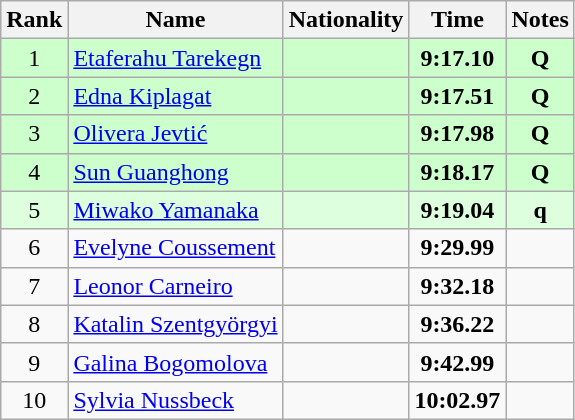<table class="wikitable sortable" style="text-align:center">
<tr>
<th>Rank</th>
<th>Name</th>
<th>Nationality</th>
<th>Time</th>
<th>Notes</th>
</tr>
<tr bgcolor=ccffcc>
<td>1</td>
<td align=left><a href='#'>Etaferahu Tarekegn</a></td>
<td align=left></td>
<td><strong>9:17.10</strong></td>
<td><strong>Q</strong></td>
</tr>
<tr bgcolor=ccffcc>
<td>2</td>
<td align=left><a href='#'>Edna Kiplagat</a></td>
<td align=left></td>
<td><strong>9:17.51</strong></td>
<td><strong>Q</strong></td>
</tr>
<tr bgcolor=ccffcc>
<td>3</td>
<td align=left><a href='#'>Olivera Jevtić</a></td>
<td align=left></td>
<td><strong>9:17.98</strong></td>
<td><strong>Q</strong></td>
</tr>
<tr bgcolor=ccffcc>
<td>4</td>
<td align=left><a href='#'>Sun Guanghong</a></td>
<td align=left></td>
<td><strong>9:18.17</strong></td>
<td><strong>Q</strong></td>
</tr>
<tr bgcolor=ddffdd>
<td>5</td>
<td align=left><a href='#'>Miwako Yamanaka</a></td>
<td align=left></td>
<td><strong>9:19.04</strong></td>
<td><strong>q</strong></td>
</tr>
<tr>
<td>6</td>
<td align=left><a href='#'>Evelyne Coussement</a></td>
<td align=left></td>
<td><strong>9:29.99</strong></td>
<td></td>
</tr>
<tr>
<td>7</td>
<td align=left><a href='#'>Leonor Carneiro</a></td>
<td align=left></td>
<td><strong>9:32.18</strong></td>
<td></td>
</tr>
<tr>
<td>8</td>
<td align=left><a href='#'>Katalin Szentgyörgyi</a></td>
<td align=left></td>
<td><strong>9:36.22</strong></td>
<td></td>
</tr>
<tr>
<td>9</td>
<td align=left><a href='#'>Galina Bogomolova</a></td>
<td align=left></td>
<td><strong>9:42.99</strong></td>
<td></td>
</tr>
<tr>
<td>10</td>
<td align=left><a href='#'>Sylvia Nussbeck</a></td>
<td align=left></td>
<td><strong>10:02.97</strong></td>
<td></td>
</tr>
</table>
